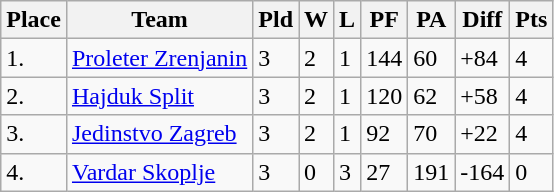<table class="wikitable">
<tr>
<th>Place</th>
<th>Team</th>
<th>Pld</th>
<th>W</th>
<th>L</th>
<th>PF</th>
<th>PA</th>
<th>Diff</th>
<th>Pts</th>
</tr>
<tr>
<td>1.</td>
<td><a href='#'>Proleter Zrenjanin</a></td>
<td>3</td>
<td>2</td>
<td>1</td>
<td>144</td>
<td>60</td>
<td>+84</td>
<td>4</td>
</tr>
<tr>
<td>2.</td>
<td><a href='#'>Hajduk Split</a></td>
<td>3</td>
<td>2</td>
<td>1</td>
<td>120</td>
<td>62</td>
<td>+58</td>
<td>4</td>
</tr>
<tr>
<td>3.</td>
<td><a href='#'>Jedinstvo Zagreb</a></td>
<td>3</td>
<td>2</td>
<td>1</td>
<td>92</td>
<td>70</td>
<td>+22</td>
<td>4</td>
</tr>
<tr>
<td>4.</td>
<td><a href='#'>Vardar Skoplje</a></td>
<td>3</td>
<td>0</td>
<td>3</td>
<td>27</td>
<td>191</td>
<td>-164</td>
<td>0</td>
</tr>
</table>
